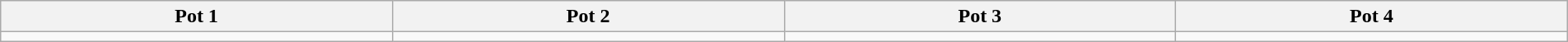<table class="wikitable" style="width:100%;">
<tr>
<th width="18%">Pot 1</th>
<th width="18%">Pot 2</th>
<th width="18%">Pot 3</th>
<th width="18%">Pot 4</th>
</tr>
<tr>
<td valign="top"></td>
<td valign="top"></td>
<td valign="top"></td>
<td valign="top"></td>
</tr>
</table>
